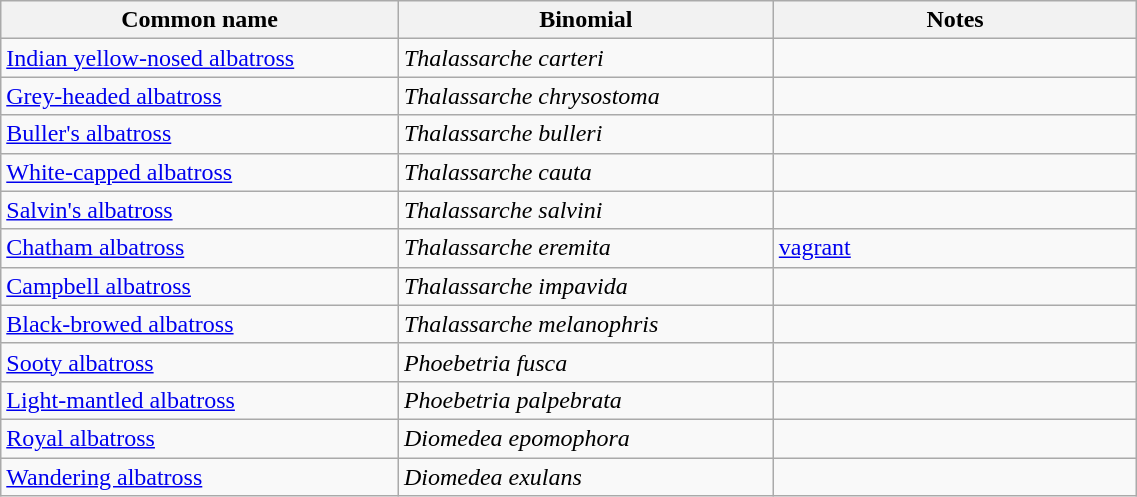<table style="width:60%;" class="wikitable">
<tr>
<th width=35%>Common name</th>
<th width=33%>Binomial</th>
<th width=32%>Notes</th>
</tr>
<tr>
<td><a href='#'>Indian yellow-nosed albatross</a></td>
<td><em>Thalassarche carteri</em></td>
<td></td>
</tr>
<tr>
<td><a href='#'>Grey-headed albatross</a></td>
<td><em>Thalassarche chrysostoma</em></td>
<td></td>
</tr>
<tr>
<td><a href='#'>Buller's albatross</a></td>
<td><em>Thalassarche bulleri</em></td>
<td></td>
</tr>
<tr>
<td><a href='#'>White-capped albatross</a></td>
<td><em>Thalassarche cauta</em></td>
<td></td>
</tr>
<tr>
<td><a href='#'>Salvin's albatross</a></td>
<td><em>Thalassarche salvini</em></td>
<td></td>
</tr>
<tr>
<td><a href='#'>Chatham albatross</a></td>
<td><em>Thalassarche eremita</em></td>
<td><a href='#'>vagrant</a></td>
</tr>
<tr>
<td><a href='#'>Campbell albatross</a></td>
<td><em>Thalassarche impavida</em></td>
<td></td>
</tr>
<tr>
<td><a href='#'>Black-browed albatross</a></td>
<td><em>Thalassarche melanophris</em></td>
<td></td>
</tr>
<tr>
<td><a href='#'>Sooty albatross</a></td>
<td><em>Phoebetria fusca</em></td>
<td></td>
</tr>
<tr>
<td><a href='#'>Light-mantled albatross</a></td>
<td><em>Phoebetria palpebrata</em></td>
<td></td>
</tr>
<tr>
<td><a href='#'>Royal albatross</a></td>
<td><em>Diomedea epomophora</em></td>
<td></td>
</tr>
<tr>
<td><a href='#'>Wandering albatross</a></td>
<td><em>Diomedea exulans</em></td>
<td></td>
</tr>
</table>
